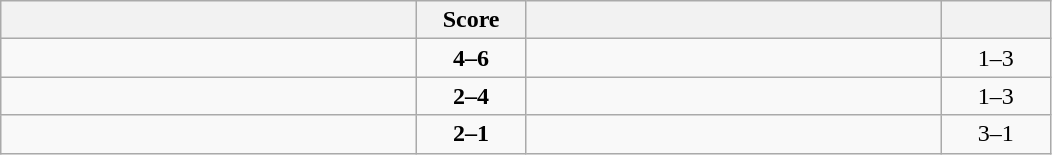<table class="wikitable" style="text-align: center; ">
<tr>
<th align="right" width="270"></th>
<th width="65">Score</th>
<th align="left" width="270"></th>
<th width="65"></th>
</tr>
<tr>
<td align="left"></td>
<td><strong>4–6</strong></td>
<td align="left"><strong></strong></td>
<td>1–3 <strong></strong></td>
</tr>
<tr>
<td align="left"></td>
<td><strong>2–4</strong></td>
<td align="left"><strong></strong></td>
<td>1–3 <strong></strong></td>
</tr>
<tr>
<td align="left"><strong></strong></td>
<td><strong>2–1</strong></td>
<td align="left"></td>
<td>3–1 <strong></strong></td>
</tr>
</table>
